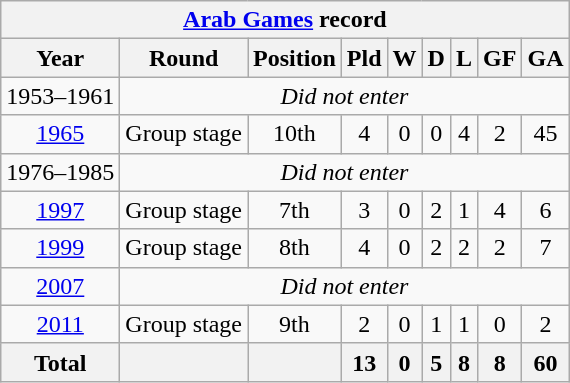<table class="wikitable" style="text-align: center;font-size:100%">
<tr>
<th colspan=9><a href='#'>Arab Games</a> record</th>
</tr>
<tr>
<th>Year</th>
<th>Round</th>
<th>Position</th>
<th>Pld</th>
<th>W</th>
<th>D</th>
<th>L</th>
<th>GF</th>
<th>GA</th>
</tr>
<tr>
<td>1953–1961</td>
<td colspan=8><em>Did not enter</em></td>
</tr>
<tr>
<td> <a href='#'>1965</a></td>
<td>Group stage</td>
<td>10th</td>
<td>4</td>
<td>0</td>
<td>0</td>
<td>4</td>
<td>2</td>
<td>45</td>
</tr>
<tr>
<td>1976–1985</td>
<td colspan=8><em>Did not enter</em></td>
</tr>
<tr>
<td> <a href='#'>1997</a></td>
<td>Group stage</td>
<td>7th</td>
<td>3</td>
<td>0</td>
<td>2</td>
<td>1</td>
<td>4</td>
<td>6</td>
</tr>
<tr>
<td> <a href='#'>1999</a></td>
<td>Group stage</td>
<td>8th</td>
<td>4</td>
<td>0</td>
<td>2</td>
<td>2</td>
<td>2</td>
<td>7</td>
</tr>
<tr>
<td> <a href='#'>2007</a></td>
<td colspan=8><em>Did not enter</em></td>
</tr>
<tr>
<td> <a href='#'>2011</a></td>
<td>Group stage</td>
<td>9th</td>
<td>2</td>
<td>0</td>
<td>1</td>
<td>1</td>
<td>0</td>
<td>2</td>
</tr>
<tr>
<th>Total</th>
<th></th>
<th></th>
<th>13</th>
<th>0</th>
<th>5</th>
<th>8</th>
<th>8</th>
<th>60</th>
</tr>
</table>
